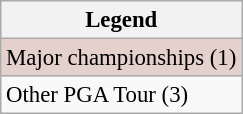<table class="wikitable" style="font-size:95%;">
<tr>
<th>Legend</th>
</tr>
<tr style="background:#e5d1cb;">
<td>Major championships (1)</td>
</tr>
<tr>
<td>Other PGA Tour (3)</td>
</tr>
</table>
